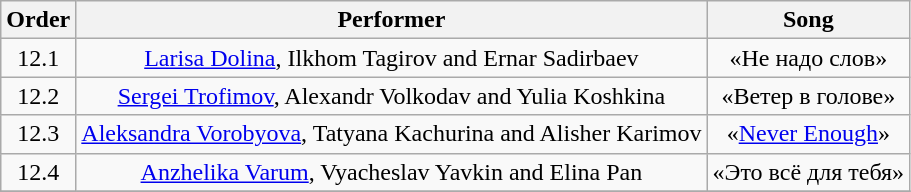<table class="wikitable" style="text-align:center;">
<tr>
<th>Order</th>
<th>Performer</th>
<th>Song</th>
</tr>
<tr>
<td>12.1</td>
<td><a href='#'>Larisa Dolina</a>, Ilkhom Tagirov and Ernar Sadirbaev</td>
<td>«Не надо слов»</td>
</tr>
<tr>
<td>12.2</td>
<td><a href='#'>Sergei Trofimov</a>, Alexandr Volkodav and Yulia Koshkina</td>
<td>«Ветер в голове»</td>
</tr>
<tr>
<td>12.3</td>
<td><a href='#'>Aleksandra Vorobyova</a>, Tatyana Kachurina and Alisher Karimov</td>
<td>«<a href='#'>Never Enough</a>»</td>
</tr>
<tr>
<td>12.4</td>
<td><a href='#'>Anzhelika Varum</a>, Vyacheslav Yavkin and Elina Pan</td>
<td>«Это всё для тебя»</td>
</tr>
<tr>
</tr>
</table>
